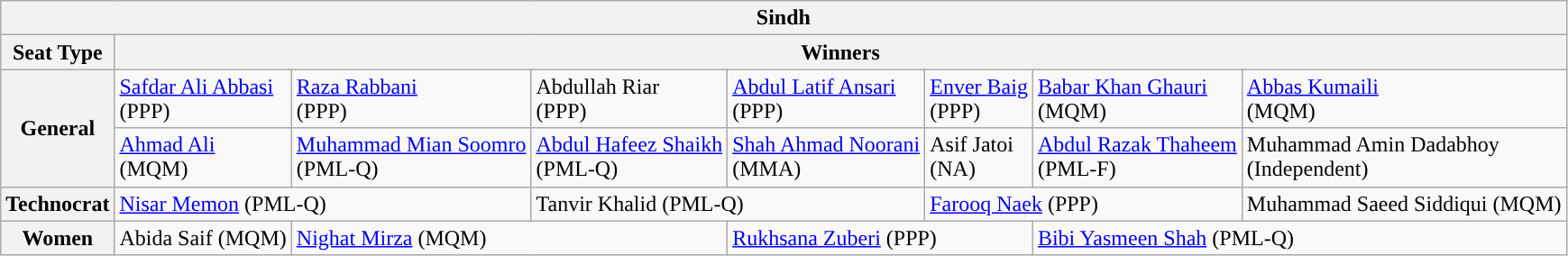<table class="wikitable">
<tr>
<th colspan="8">Sindh</th>
</tr>
<tr>
<th>Seat Type</th>
<th colspan="7">Winners</th>
</tr>
<tr>
<th rowspan="2">General</th>
<td style="background:"><a href='#'>Safdar Ali Abbasi</a><br>(PPP)</td>
<td style="background:"><a href='#'>Raza Rabbani</a><br>(PPP)</td>
<td style="background:">Abdullah Riar<br>(PPP)</td>
<td style="background:"><a href='#'>Abdul Latif Ansari</a><br>(PPP)</td>
<td style="background:"><a href='#'>Enver Baig</a><br>(PPP)</td>
<td style="background:"><a href='#'>Babar Khan Ghauri</a><br>(MQM)</td>
<td style="background:"><a href='#'>Abbas Kumaili</a><br>(MQM)</td>
</tr>
<tr>
<td style="background:"><a href='#'>Ahmad Ali</a><br>(MQM)</td>
<td style="background:"><a href='#'>Muhammad Mian Soomro</a><br>(PML-Q)</td>
<td style="background:"><a href='#'>Abdul Hafeez Shaikh</a><br>(PML-Q)</td>
<td style="background:"><a href='#'>Shah Ahmad Noorani</a><br>(MMA)</td>
<td style="background:">Asif Jatoi<br>(NA)</td>
<td style="background:"><a href='#'>Abdul Razak Thaheem</a><br>(PML-F)</td>
<td style="background:">Muhammad Amin Dadabhoy<br>(Independent)</td>
</tr>
<tr>
<th>Technocrat</th>
<td colspan="2" style="background:"><a href='#'>Nisar Memon</a> (PML-Q)</td>
<td colspan="2" style="background:">Tanvir Khalid (PML-Q)</td>
<td colspan="2" style="background:"><a href='#'>Farooq Naek</a> (PPP)</td>
<td colspan="1" style="background:">Muhammad Saeed Siddiqui (MQM)</td>
</tr>
<tr>
<th>Women</th>
<td colspan="1" style="background:">Abida Saif (MQM)</td>
<td colspan="2" style="background:"><a href='#'>Nighat Mirza</a> (MQM)</td>
<td colspan="2" style="background:"><a href='#'>Rukhsana Zuberi</a> (PPP)</td>
<td colspan="2" style="background:"><a href='#'>Bibi Yasmeen Shah</a> (PML-Q)</td>
</tr>
</table>
